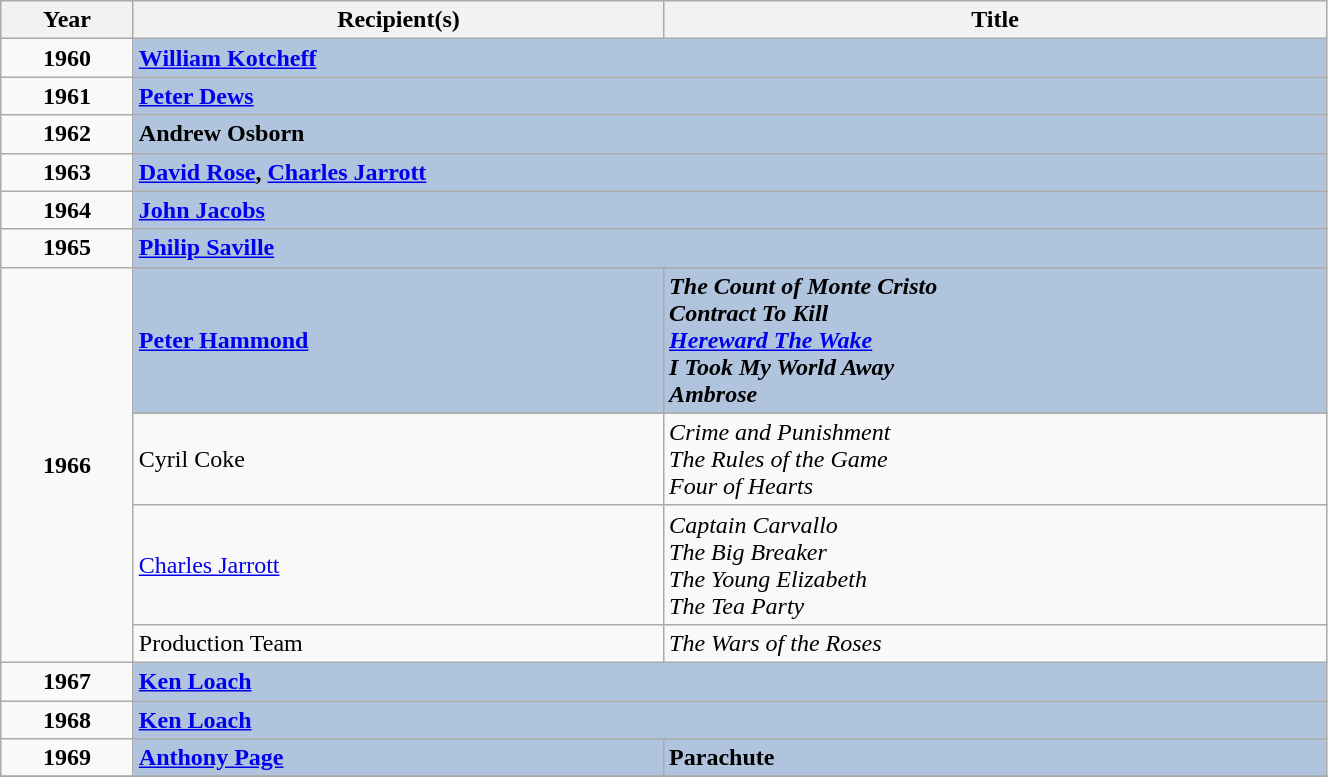<table class="wikitable" width="70%">
<tr>
<th width=5%>Year</th>
<th width=20%><strong>Recipient(s)</strong></th>
<th width=25%><strong>Title</strong></th>
</tr>
<tr>
<td style="text-align:center;"><strong>1960</strong></td>
<td colspan="2" style="background:#B0C4DE;"><strong><a href='#'>William Kotcheff</a></strong></td>
</tr>
<tr>
<td style="text-align:center;"><strong>1961</strong></td>
<td colspan="2" style="background:#B0C4DE;"><strong><a href='#'>Peter Dews</a></strong></td>
</tr>
<tr>
<td style="text-align:center;"><strong>1962</strong></td>
<td colspan="2" style="background:#B0C4DE;"><strong>Andrew Osborn</strong></td>
</tr>
<tr>
<td style="text-align:center;"><strong>1963</strong></td>
<td colspan="2" style="background:#B0C4DE;"><strong><a href='#'>David Rose</a>, <a href='#'>Charles Jarrott</a></strong></td>
</tr>
<tr>
<td style="text-align:center;"><strong>1964</strong></td>
<td colspan="2" style="background:#B0C4DE;"><strong><a href='#'>John Jacobs</a></strong></td>
</tr>
<tr>
<td style="text-align:center;"><strong>1965</strong></td>
<td colspan="2" style="background:#B0C4DE;"><strong><a href='#'>Philip Saville</a></strong></td>
</tr>
<tr>
<td rowspan="4" style="text-align:center;"><strong>1966</strong></td>
<td style="background:#B0C4DE;"><strong><a href='#'>Peter Hammond</a></strong></td>
<td style="background:#B0C4DE;"><strong><em>The Count of Monte Cristo<br>Contract To Kill<br><a href='#'>Hereward The Wake</a><br>I Took My World Away<br>Ambrose</em></strong></td>
</tr>
<tr>
<td>Cyril Coke</td>
<td><em>Crime and Punishment<br>The Rules of the Game<br>Four of Hearts</em></td>
</tr>
<tr>
<td><a href='#'>Charles Jarrott</a></td>
<td><em>Captain Carvallo<br>The Big Breaker<br>The Young Elizabeth<br>The Tea Party</em></td>
</tr>
<tr>
<td>Production Team</td>
<td><em>The Wars of the Roses</em></td>
</tr>
<tr>
<td style="text-align:center;"><strong>1967</strong></td>
<td colspan="2" style="background:#B0C4DE;"><strong><a href='#'>Ken Loach</a></strong></td>
</tr>
<tr>
<td style="text-align:center;"><strong>1968</strong></td>
<td colspan="2" style="background:#B0C4DE;"><strong><a href='#'>Ken Loach</a></strong></td>
</tr>
<tr>
<td style="text-align:center;"><strong>1969</strong></td>
<td style="background:#B0C4DE;"><strong><a href='#'>Anthony Page</a></strong></td>
<td style="background:#B0C4DE;"><strong>Parachute</strong></td>
</tr>
<tr>
</tr>
</table>
